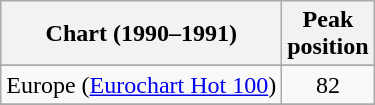<table class="wikitable sortable">
<tr>
<th>Chart (1990–1991)</th>
<th>Peak<br>position</th>
</tr>
<tr>
</tr>
<tr>
<td>Europe (<a href='#'>Eurochart Hot 100</a>)</td>
<td align="center">82</td>
</tr>
<tr>
</tr>
<tr>
</tr>
<tr>
</tr>
<tr>
</tr>
</table>
